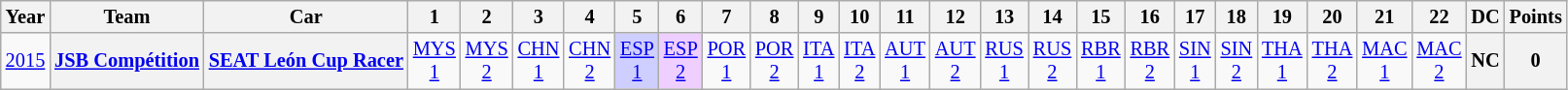<table class="wikitable" style="text-align:center; font-size:85%">
<tr>
<th>Year</th>
<th>Team</th>
<th>Car</th>
<th>1</th>
<th>2</th>
<th>3</th>
<th>4</th>
<th>5</th>
<th>6</th>
<th>7</th>
<th>8</th>
<th>9</th>
<th>10</th>
<th>11</th>
<th>12</th>
<th>13</th>
<th>14</th>
<th>15</th>
<th>16</th>
<th>17</th>
<th>18</th>
<th>19</th>
<th>20</th>
<th>21</th>
<th>22</th>
<th>DC</th>
<th>Points</th>
</tr>
<tr>
<td><a href='#'>2015</a></td>
<th><a href='#'>JSB Compétition</a></th>
<th><a href='#'>SEAT León Cup Racer</a></th>
<td style="background:#;"><a href='#'>MYS<br>1</a></td>
<td style="background:#;"><a href='#'>MYS<br>2</a></td>
<td style="background:#;"><a href='#'>CHN<br>1</a></td>
<td style="background:#;"><a href='#'>CHN<br>2</a></td>
<td style="background:#CFCFFF;"><a href='#'>ESP<br>1</a><br></td>
<td style="background:#EFCFFF;"><a href='#'>ESP<br>2</a><br></td>
<td style="background:#;"><a href='#'>POR<br>1</a></td>
<td style="background:#;"><a href='#'>POR<br>2</a></td>
<td style="background:#;"><a href='#'>ITA<br>1</a></td>
<td style="background:#;"><a href='#'>ITA<br>2</a></td>
<td style="background:#;"><a href='#'>AUT<br>1</a></td>
<td style="background:#;"><a href='#'>AUT<br>2</a></td>
<td style="background:#;"><a href='#'>RUS<br>1</a></td>
<td style="background:#;"><a href='#'>RUS<br>2</a></td>
<td style="background:#;"><a href='#'>RBR<br>1</a></td>
<td style="background:#;"><a href='#'>RBR<br>2</a></td>
<td style="background:#;"><a href='#'>SIN<br>1</a></td>
<td style="background:#;"><a href='#'>SIN<br>2</a></td>
<td style="background:#;"><a href='#'>THA<br>1</a></td>
<td style="background:#;"><a href='#'>THA<br>2</a></td>
<td style="background:#;"><a href='#'>MAC<br>1</a></td>
<td style="background:#;"><a href='#'>MAC<br>2</a></td>
<th>NC</th>
<th>0</th>
</tr>
</table>
